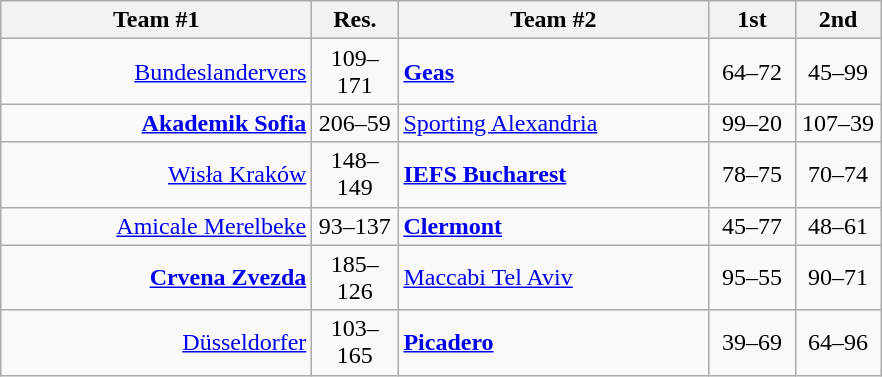<table class=wikitable style="text-align:center">
<tr>
<th width=200>Team #1</th>
<th width=50>Res.</th>
<th width=200>Team #2</th>
<th width=50>1st</th>
<th width=50>2nd</th>
</tr>
<tr>
<td align=right><a href='#'>Bundeslandervers</a> </td>
<td align=center>109–171</td>
<td align=left> <strong><a href='#'>Geas</a></strong></td>
<td align=center>64–72</td>
<td align=center>45–99</td>
</tr>
<tr>
<td align=right><strong><a href='#'>Akademik Sofia</a></strong> </td>
<td align=center>206–59</td>
<td align=left> <a href='#'>Sporting Alexandria</a></td>
<td align=center>99–20</td>
<td align=center>107–39</td>
</tr>
<tr>
<td align=right><a href='#'>Wisła Kraków</a> </td>
<td align=center>148–149</td>
<td align=left> <strong><a href='#'>IEFS Bucharest</a></strong></td>
<td align=center>78–75</td>
<td align=center>70–74</td>
</tr>
<tr>
<td align=right><a href='#'>Amicale Merelbeke</a> </td>
<td align=center>93–137</td>
<td align=left> <strong><a href='#'>Clermont</a></strong></td>
<td align=center>45–77</td>
<td align=center>48–61</td>
</tr>
<tr>
<td align=right><strong><a href='#'>Crvena Zvezda</a></strong> </td>
<td align=center>185–126</td>
<td align=left> <a href='#'>Maccabi Tel Aviv</a></td>
<td align=center>95–55</td>
<td align=center>90–71</td>
</tr>
<tr>
<td align=right><a href='#'>Düsseldorfer</a> </td>
<td align=center>103–165</td>
<td align=left> <strong><a href='#'>Picadero</a></strong></td>
<td align=center>39–69</td>
<td align=center>64–96</td>
</tr>
</table>
